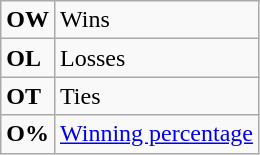<table class="wikitable">
<tr>
<td><strong>OW</strong></td>
<td>Wins</td>
</tr>
<tr>
<td><strong>OL</strong></td>
<td>Losses</td>
</tr>
<tr>
<td><strong>OT</strong></td>
<td>Ties</td>
</tr>
<tr>
<td align="center"><strong>O%</strong></td>
<td><a href='#'>Winning percentage</a></td>
</tr>
</table>
